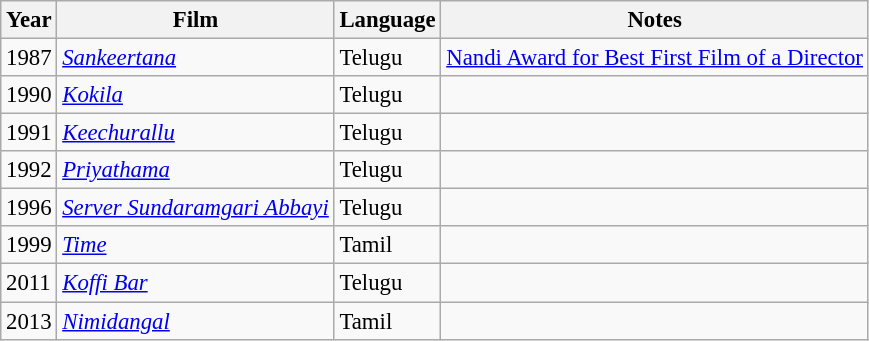<table class="wikitable" style="font-size: 95%;">
<tr>
<th>Year</th>
<th>Film</th>
<th>Language</th>
<th>Notes</th>
</tr>
<tr>
<td>1987</td>
<td><em><a href='#'>Sankeertana</a></em></td>
<td>Telugu</td>
<td><a href='#'>Nandi Award for Best First Film of a Director</a></td>
</tr>
<tr>
<td>1990</td>
<td><em><a href='#'>Kokila</a></em></td>
<td>Telugu</td>
<td></td>
</tr>
<tr>
<td>1991</td>
<td><em><a href='#'>Keechurallu</a></em></td>
<td>Telugu</td>
<td></td>
</tr>
<tr>
<td>1992</td>
<td><em><a href='#'>Priyathama</a></em></td>
<td>Telugu</td>
<td></td>
</tr>
<tr>
<td>1996</td>
<td><em><a href='#'>Server Sundaramgari Abbayi</a></em></td>
<td>Telugu</td>
<td></td>
</tr>
<tr>
<td>1999</td>
<td><em><a href='#'>Time</a></em></td>
<td>Tamil</td>
<td></td>
</tr>
<tr>
<td>2011</td>
<td><em><a href='#'>Koffi Bar</a></em></td>
<td>Telugu</td>
<td></td>
</tr>
<tr>
<td>2013</td>
<td><em><a href='#'>Nimidangal</a></em></td>
<td>Tamil</td>
<td></td>
</tr>
</table>
